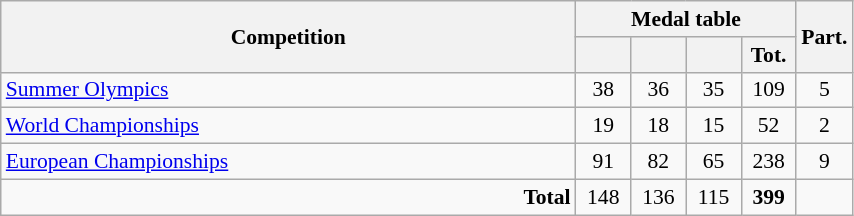<table class="wikitable" width=45% style="font-size:90%; text-align:center;">
<tr>
<th rowspan=2>Competition</th>
<th colspan=4>Medal table</th>
<th rowspan=2 width=30>Part.</th>
</tr>
<tr>
<th width=30></th>
<th width=30></th>
<th width=30></th>
<th width=30>Tot.</th>
</tr>
<tr>
<td align="left"><a href='#'>Summer Olympics</a></td>
<td>38</td>
<td>36</td>
<td>35</td>
<td>109</td>
<td>5</td>
</tr>
<tr>
<td align="left"><a href='#'>World Championships</a></td>
<td>19</td>
<td>18</td>
<td>15</td>
<td>52</td>
<td>2</td>
</tr>
<tr>
<td align="left"><a href='#'>European Championships</a></td>
<td>91</td>
<td>82</td>
<td>65</td>
<td>238</td>
<td>9</td>
</tr>
<tr>
<td align="right"><strong>Total</strong></td>
<td>148</td>
<td>136</td>
<td>115</td>
<td><strong>399</strong></td>
</tr>
</table>
